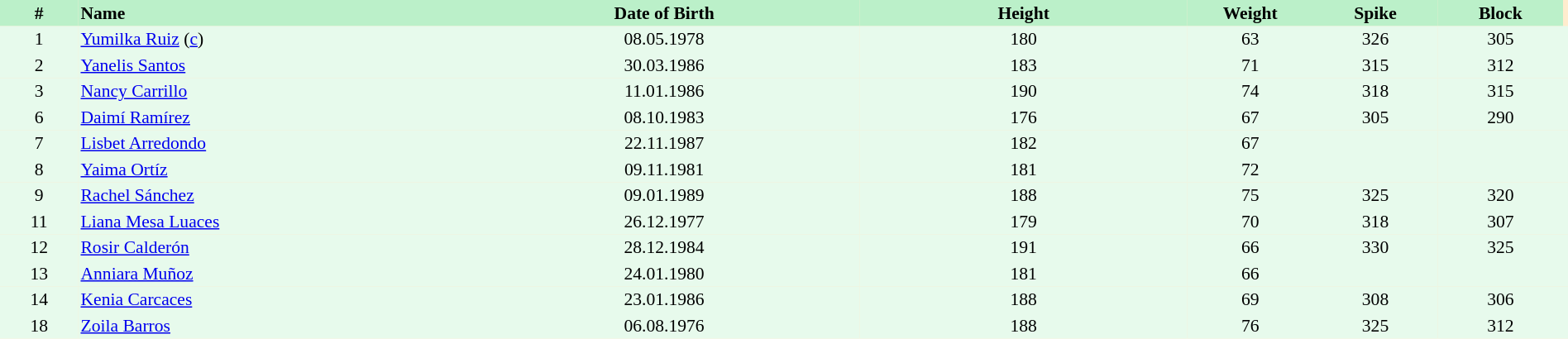<table border=0 cellpadding=2 cellspacing=0  |- bgcolor=#FFECCE style="text-align:center; font-size:90%;" width=100%>
<tr bgcolor=#BBF0C9>
<th width=5%>#</th>
<th width=25% align=left>Name</th>
<th width=25%>Date of Birth</th>
<th width=21%>Height</th>
<th width=8%>Weight</th>
<th width=8%>Spike</th>
<th width=8%>Block</th>
</tr>
<tr bgcolor=#E7FAEC>
<td>1</td>
<td align=left><a href='#'>Yumilka Ruiz</a> (<a href='#'>c</a>)</td>
<td>08.05.1978</td>
<td>180</td>
<td>63</td>
<td>326</td>
<td>305</td>
<td></td>
</tr>
<tr bgcolor=#E7FAEC>
<td>2</td>
<td align=left><a href='#'>Yanelis Santos</a></td>
<td>30.03.1986</td>
<td>183</td>
<td>71</td>
<td>315</td>
<td>312</td>
<td></td>
</tr>
<tr bgcolor=#E7FAEC>
<td>3</td>
<td align=left><a href='#'>Nancy Carrillo</a></td>
<td>11.01.1986</td>
<td>190</td>
<td>74</td>
<td>318</td>
<td>315</td>
<td></td>
</tr>
<tr bgcolor=#E7FAEC>
<td>6</td>
<td align=left><a href='#'>Daimí Ramírez</a></td>
<td>08.10.1983</td>
<td>176</td>
<td>67</td>
<td>305</td>
<td>290</td>
<td></td>
</tr>
<tr bgcolor=#E7FAEC>
<td>7</td>
<td align=left><a href='#'>Lisbet Arredondo</a></td>
<td>22.11.1987</td>
<td>182</td>
<td>67</td>
<td></td>
<td></td>
<td></td>
</tr>
<tr bgcolor=#E7FAEC>
<td>8</td>
<td align=left><a href='#'>Yaima Ortíz</a></td>
<td>09.11.1981</td>
<td>181</td>
<td>72</td>
<td></td>
<td></td>
<td></td>
</tr>
<tr bgcolor=#E7FAEC>
<td>9</td>
<td align=left><a href='#'>Rachel Sánchez</a></td>
<td>09.01.1989</td>
<td>188</td>
<td>75</td>
<td>325</td>
<td>320</td>
<td></td>
</tr>
<tr bgcolor=#E7FAEC>
<td>11</td>
<td align=left><a href='#'>Liana Mesa Luaces</a></td>
<td>26.12.1977</td>
<td>179</td>
<td>70</td>
<td>318</td>
<td>307</td>
<td></td>
</tr>
<tr bgcolor=#E7FAEC>
<td>12</td>
<td align=left><a href='#'>Rosir Calderón</a></td>
<td>28.12.1984</td>
<td>191</td>
<td>66</td>
<td>330</td>
<td>325</td>
<td></td>
</tr>
<tr bgcolor=#E7FAEC>
<td>13</td>
<td align=left><a href='#'>Anniara Muñoz</a></td>
<td>24.01.1980</td>
<td>181</td>
<td>66</td>
<td></td>
<td></td>
<td></td>
</tr>
<tr bgcolor=#E7FAEC>
<td>14</td>
<td align=left><a href='#'>Kenia Carcaces</a></td>
<td>23.01.1986</td>
<td>188</td>
<td>69</td>
<td>308</td>
<td>306</td>
<td></td>
</tr>
<tr bgcolor=#E7FAEC>
<td>18</td>
<td align=left><a href='#'>Zoila Barros</a></td>
<td>06.08.1976</td>
<td>188</td>
<td>76</td>
<td>325</td>
<td>312</td>
<td></td>
</tr>
</table>
